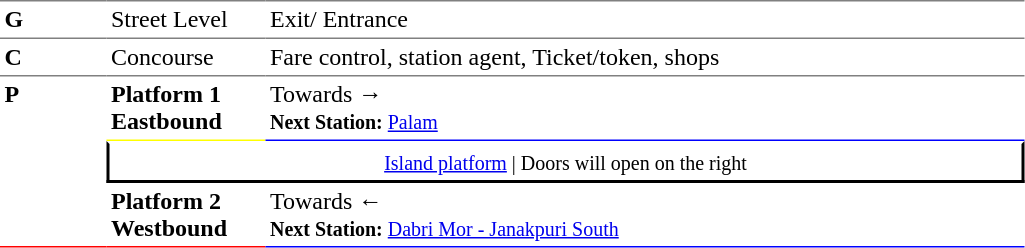<table table border=0 cellspacing=0 cellpadding=3>
<tr>
<td style="border-top:solid 1px grey;border-bottom:solid 1px grey;" width=65 valign=top><strong>G</strong></td>
<td style="border-top:solid 1px grey;border-bottom:solid 1px grey;" width=80 valign=top>Street Level</td>
<td style="border-top:solid 1px grey;border-bottom:solid 1px grey;" width=300 valign=top>Exit/ Entrance</td>
</tr>
<tr>
<td style="border-bottom:solid 1px grey;"><strong>C</strong></td>
<td style="border-bottom:solid 1px grey;">Concourse</td>
<td style="border-bottom:solid 1px grey;">Fare control, station agent, Ticket/token, shops</td>
</tr>
<tr>
<td style="border-bottom:solid 1px red;" width=50 rowspan=3 valign=top><strong>P</strong></td>
<td style="border-bottom:solid 1px yellow;" width=100><span><strong>Platform 1</strong><br><strong>Eastbound</strong></span></td>
<td style="border-bottom:solid 1px blue;" width=500>Towards → <br><small><strong>Next Station:</strong> <a href='#'>Palam</a></small></td>
</tr>
<tr>
<td style="border-top:solid 2px white;border-right:solid 2px black;border-left:solid 2px black;border-bottom:solid 2px black;text-align:center;" colspan=2><small><a href='#'>Island platform</a> | Doors will open on the right </small></td>
</tr>
<tr>
<td style="border-bottom:solid 1px red;" width=100><span><strong>Platform 2</strong><br><strong>Westbound</strong></span></td>
<td style="border-bottom:solid 1px blue;" width="500">Towards ← <br><small><strong>Next Station:</strong> <a href='#'>Dabri Mor - Janakpuri South</a></small></td>
</tr>
</table>
